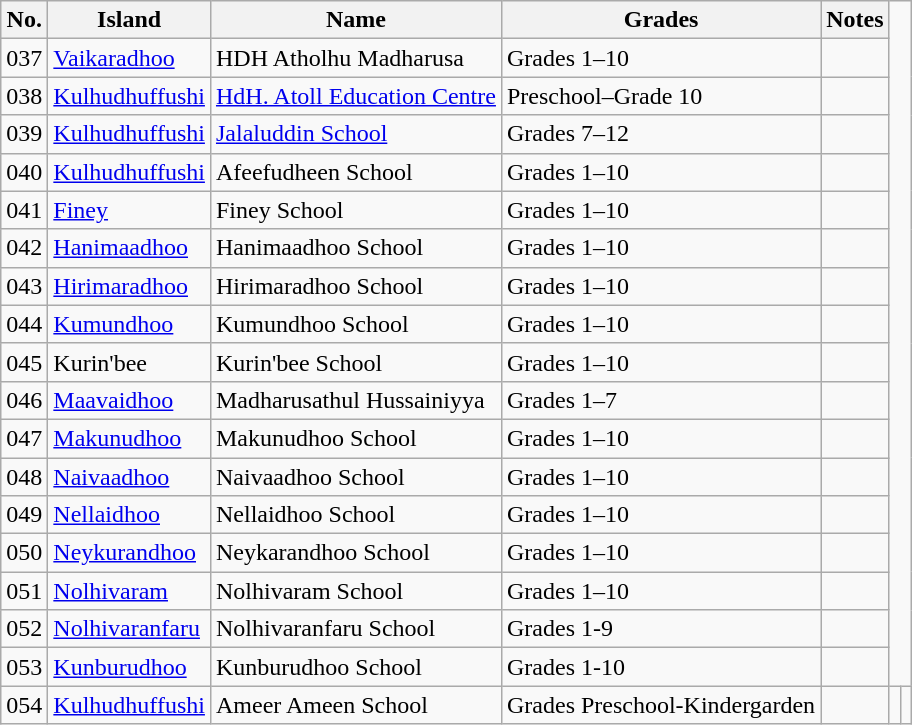<table class="wikitable">
<tr>
<th>No.</th>
<th>Island</th>
<th>Name</th>
<th>Grades</th>
<th>Notes</th>
</tr>
<tr>
<td>037</td>
<td><a href='#'>Vaikaradhoo</a></td>
<td>HDH Atholhu Madharusa</td>
<td>Grades 1–10</td>
<td></td>
</tr>
<tr>
<td>038</td>
<td><a href='#'>Kulhudhuffushi</a></td>
<td><a href='#'>HdH. Atoll Education Centre</a></td>
<td>Preschool–Grade 10</td>
<td></td>
</tr>
<tr>
<td>039</td>
<td><a href='#'>Kulhudhuffushi</a></td>
<td><a href='#'>Jalaluddin School</a></td>
<td>Grades 7–12</td>
<td></td>
</tr>
<tr>
<td>040</td>
<td><a href='#'>Kulhudhuffushi</a></td>
<td>Afeefudheen School</td>
<td>Grades 1–10</td>
<td></td>
</tr>
<tr>
<td>041</td>
<td><a href='#'>Finey</a></td>
<td>Finey School</td>
<td>Grades 1–10</td>
<td></td>
</tr>
<tr>
<td>042</td>
<td><a href='#'>Hanimaadhoo</a></td>
<td>Hanimaadhoo School</td>
<td>Grades 1–10</td>
<td></td>
</tr>
<tr>
<td>043</td>
<td><a href='#'>Hirimaradhoo</a></td>
<td>Hirimaradhoo School</td>
<td>Grades 1–10</td>
<td></td>
</tr>
<tr>
<td>044</td>
<td><a href='#'>Kumundhoo</a></td>
<td>Kumundhoo School</td>
<td>Grades 1–10</td>
<td></td>
</tr>
<tr>
<td>045</td>
<td>Kurin'bee</td>
<td>Kurin'bee School</td>
<td>Grades 1–10</td>
<td></td>
</tr>
<tr>
<td>046</td>
<td><a href='#'>Maavaidhoo</a></td>
<td>Madharusathul Hussainiyya</td>
<td>Grades 1–7</td>
<td></td>
</tr>
<tr>
<td>047</td>
<td><a href='#'>Makunudhoo</a></td>
<td>Makunudhoo School</td>
<td>Grades 1–10</td>
<td></td>
</tr>
<tr>
<td>048</td>
<td><a href='#'>Naivaadhoo</a></td>
<td>Naivaadhoo School</td>
<td>Grades 1–10</td>
<td></td>
</tr>
<tr>
<td>049</td>
<td><a href='#'>Nellaidhoo</a></td>
<td>Nellaidhoo School</td>
<td>Grades 1–10</td>
<td></td>
</tr>
<tr>
<td>050</td>
<td><a href='#'>Neykurandhoo</a></td>
<td>Neykarandhoo School</td>
<td>Grades 1–10</td>
<td></td>
</tr>
<tr>
<td>051</td>
<td><a href='#'>Nolhivaram</a></td>
<td>Nolhivaram School</td>
<td>Grades 1–10</td>
<td></td>
</tr>
<tr>
<td>052</td>
<td><a href='#'>Nolhivaranfaru</a></td>
<td>Nolhivaranfaru School</td>
<td Grades 1–10>Grades 1-9</td>
<td></td>
</tr>
<tr>
<td>053</td>
<td><a href='#'>Kunburudhoo</a></td>
<td>Kunburudhoo School</td>
<td>Grades 1-10</td>
<td></td>
</tr>
<tr>
<td>054</td>
<td><a href='#'>Kulhudhuffushi</a></td>
<td>Ameer Ameen School</td>
<td>Grades Preschool-Kindergarden</td>
<td></td>
<td></td>
<td></td>
</tr>
</table>
